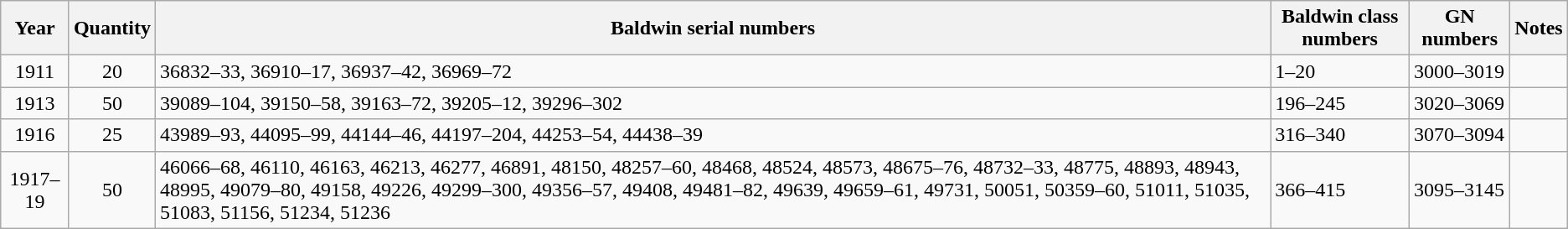<table class="wikitable mw-collapsible">
<tr>
<th>Year</th>
<th>Quantity</th>
<th>Baldwin serial numbers</th>
<th>Baldwin class numbers</th>
<th>GN numbers</th>
<th>Notes</th>
</tr>
<tr>
<td align=center>1911</td>
<td align=center>20</td>
<td>36832–33, 36910–17, 36937–42, 36969–72</td>
<td>1–20</td>
<td>3000–3019</td>
<td></td>
</tr>
<tr>
<td align=center>1913</td>
<td align=center>50</td>
<td>39089–104, 39150–58, 39163–72, 39205–12, 39296–302</td>
<td>196–245</td>
<td>3020–3069</td>
<td></td>
</tr>
<tr>
<td align=center>1916</td>
<td align=center>25</td>
<td>43989–93, 44095–99, 44144–46, 44197–204, 44253–54, 44438–39</td>
<td>316–340</td>
<td>3070–3094</td>
<td></td>
</tr>
<tr>
<td align=center>1917–19</td>
<td align=center>50</td>
<td>46066–68, 46110, 46163, 46213, 46277, 46891, 48150, 48257–60, 48468, 48524, 48573, 48675–76, 48732–33, 48775, 48893, 48943, 48995, 49079–80, 49158, 49226, 49299–300, 49356–57, 49408, 49481–82, 49639, 49659–61, 49731, 50051, 50359–60, 51011, 51035, 51083, 51156, 51234, 51236</td>
<td>366–415</td>
<td>3095–3145</td>
<td></td>
</tr>
</table>
